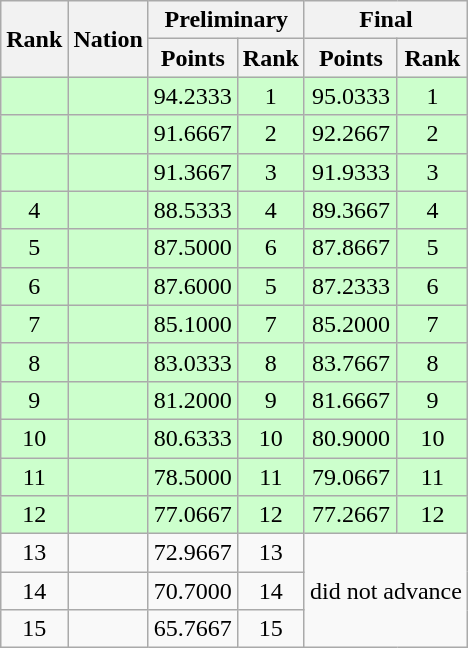<table class="wikitable sortable" style="text-align:center">
<tr>
<th rowspan=2>Rank</th>
<th rowspan=2>Nation</th>
<th colspan=2>Preliminary</th>
<th colspan=2>Final</th>
</tr>
<tr>
<th>Points</th>
<th>Rank</th>
<th>Points</th>
<th>Rank</th>
</tr>
<tr bgcolor=ccffcc>
<td></td>
<td align=left></td>
<td>94.2333</td>
<td>1</td>
<td>95.0333</td>
<td>1</td>
</tr>
<tr bgcolor=ccffcc>
<td></td>
<td align=left></td>
<td>91.6667</td>
<td>2</td>
<td>92.2667</td>
<td>2</td>
</tr>
<tr bgcolor=ccffcc>
<td></td>
<td align=left></td>
<td>91.3667</td>
<td>3</td>
<td>91.9333</td>
<td>3</td>
</tr>
<tr bgcolor=ccffcc>
<td>4</td>
<td align=left></td>
<td>88.5333</td>
<td>4</td>
<td>89.3667</td>
<td>4</td>
</tr>
<tr bgcolor=ccffcc>
<td>5</td>
<td align=left></td>
<td>87.5000</td>
<td>6</td>
<td>87.8667</td>
<td>5</td>
</tr>
<tr bgcolor=ccffcc>
<td>6</td>
<td align=left></td>
<td>87.6000</td>
<td>5</td>
<td>87.2333</td>
<td>6</td>
</tr>
<tr bgcolor=ccffcc>
<td>7</td>
<td align=left></td>
<td>85.1000</td>
<td>7</td>
<td>85.2000</td>
<td>7</td>
</tr>
<tr bgcolor=ccffcc>
<td>8</td>
<td align=left></td>
<td>83.0333</td>
<td>8</td>
<td>83.7667</td>
<td>8</td>
</tr>
<tr bgcolor=ccffcc>
<td>9</td>
<td align=left></td>
<td>81.2000</td>
<td>9</td>
<td>81.6667</td>
<td>9</td>
</tr>
<tr bgcolor=ccffcc>
<td>10</td>
<td align=left></td>
<td>80.6333</td>
<td>10</td>
<td>80.9000</td>
<td>10</td>
</tr>
<tr bgcolor=ccffcc>
<td>11</td>
<td align=left></td>
<td>78.5000</td>
<td>11</td>
<td>79.0667</td>
<td>11</td>
</tr>
<tr bgcolor=ccffcc>
<td>12</td>
<td align=left></td>
<td>77.0667</td>
<td>12</td>
<td>77.2667</td>
<td>12</td>
</tr>
<tr>
<td>13</td>
<td align=left></td>
<td>72.9667</td>
<td>13</td>
<td colspan=2 rowspan=3>did not advance</td>
</tr>
<tr>
<td>14</td>
<td align=left></td>
<td>70.7000</td>
<td>14</td>
</tr>
<tr>
<td>15</td>
<td align=left></td>
<td>65.7667</td>
<td>15</td>
</tr>
</table>
